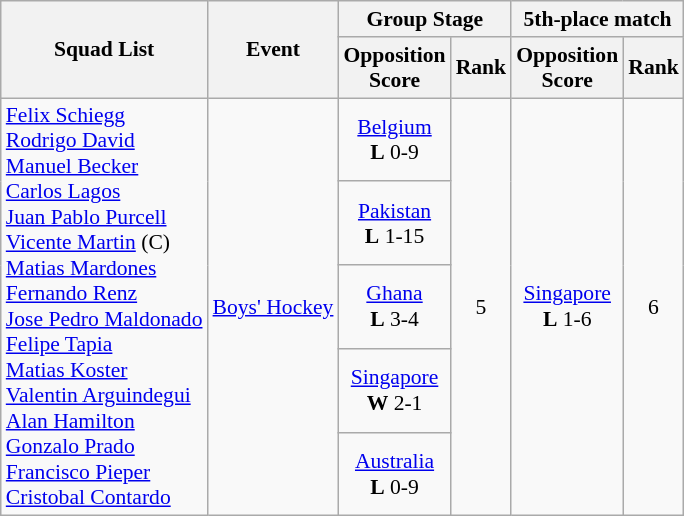<table class=wikitable style="font-size:90%">
<tr>
<th rowspan=2>Squad List</th>
<th rowspan=2>Event</th>
<th colspan=2>Group Stage</th>
<th colspan=2>5th-place match</th>
</tr>
<tr>
<th>Opposition<br>Score</th>
<th>Rank</th>
<th>Opposition<br>Score</th>
<th>Rank</th>
</tr>
<tr>
<td rowspan=5><a href='#'>Felix Schiegg</a><br><a href='#'>Rodrigo David</a><br><a href='#'>Manuel Becker</a><br><a href='#'>Carlos Lagos</a><br><a href='#'>Juan Pablo Purcell</a><br><a href='#'>Vicente Martin</a> (C)<br><a href='#'>Matias Mardones</a><br><a href='#'>Fernando Renz</a><br><a href='#'>Jose Pedro Maldonado</a><br><a href='#'>Felipe Tapia</a><br><a href='#'>Matias Koster</a><br><a href='#'>Valentin Arguindegui</a><br><a href='#'>Alan Hamilton</a><br><a href='#'>Gonzalo Prado</a><br><a href='#'>Francisco Pieper</a><br><a href='#'>Cristobal Contardo</a></td>
<td rowspan=5><a href='#'>Boys' Hockey</a></td>
<td align=center> <a href='#'>Belgium</a><br> <strong>L</strong> 0-9</td>
<td rowspan=5 align=center>5</td>
<td rowspan=5 align=center> <a href='#'>Singapore</a><br> <strong>L</strong> 1-6</td>
<td rowspan=5 align=center>6</td>
</tr>
<tr>
<td align=center> <a href='#'>Pakistan</a><br> <strong>L</strong> 1-15</td>
</tr>
<tr>
<td align=center> <a href='#'>Ghana</a><br> <strong>L</strong> 3-4</td>
</tr>
<tr>
<td align=center> <a href='#'>Singapore</a><br> <strong>W</strong> 2-1</td>
</tr>
<tr>
<td align=center> <a href='#'>Australia</a><br> <strong>L</strong> 0-9</td>
</tr>
</table>
